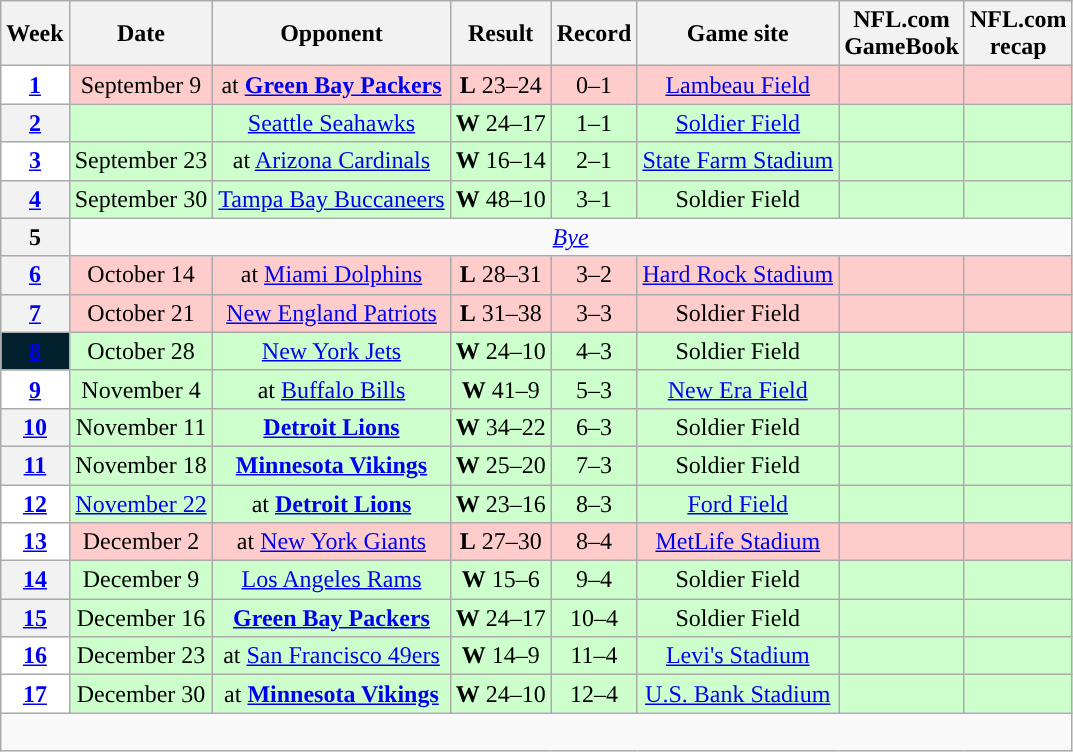<table class="wikitable" style="text-align:center">
<tr>
<th>Week</th>
<th>Date</th>
<th>Opponent</th>
<th>Result</th>
<th>Record</th>
<th>Game site</th>
<th>NFL.com<br>GameBook</th>
<th>NFL.com<br>recap</th>
</tr>
<tr style="background:#fcc">
<th style="background:white; color:#03202F"><a href='#'><span>1</span></a></th>
<td>September 9</td>
<td>at <strong><a href='#'>Green Bay Packers</a></strong></td>
<td><strong>L</strong> 23–24</td>
<td>0–1</td>
<td><a href='#'>Lambeau Field</a></td>
<td> </td>
<td></td>
</tr>
<tr style="background:#cfc">
<th><a href='#'><span>2</span></a></th>
<td></td>
<td><a href='#'>Seattle Seahawks</a></td>
<td><strong>W</strong> 24–17</td>
<td>1–1</td>
<td><a href='#'>Soldier Field</a></td>
<td> </td>
<td></td>
</tr>
<tr style="background:#cfc">
<th style="background:white; color:#03202F"><a href='#'><span>3</span></a></th>
<td>September 23</td>
<td>at <a href='#'>Arizona Cardinals</a></td>
<td><strong>W</strong> 16–14</td>
<td>2–1</td>
<td><a href='#'>State Farm Stadium</a></td>
<td> </td>
<td></td>
</tr>
<tr style="background:#cfc">
<th><a href='#'><span>4</span></a></th>
<td>September 30</td>
<td><a href='#'>Tampa Bay Buccaneers</a></td>
<td><strong>W</strong> 48–10</td>
<td>3–1</td>
<td>Soldier Field</td>
<td> </td>
<td></td>
</tr>
<tr>
<th>5</th>
<td colspan=7><em><a href='#'>Bye</a></em></td>
</tr>
<tr style="background:#fcc">
<th><a href='#'><span>6</span></a></th>
<td>October 14</td>
<td>at <a href='#'>Miami Dolphins</a></td>
<td><strong>L</strong> 28–31 </td>
<td>3–2</td>
<td><a href='#'>Hard Rock Stadium</a></td>
<td></td>
<td></td>
</tr>
<tr style="background:#fcc">
<th><a href='#'><span>7</span></a></th>
<td>October 21</td>
<td><a href='#'>New England Patriots</a></td>
<td><strong>L</strong> 31–38</td>
<td>3–3</td>
<td>Soldier Field</td>
<td></td>
<td></td>
</tr>
<tr style="background:#cfc">
<th style="background:#03202F; color:#df6108"><a href='#'><span>8</span></a></th>
<td>October 28</td>
<td><a href='#'>New York Jets</a></td>
<td><strong>W</strong> 24–10</td>
<td>4–3</td>
<td>Soldier Field</td>
<td></td>
<td></td>
</tr>
<tr style="background:#cfc">
<th style="background:white; color:#03202F"><a href='#'><span>9</span></a></th>
<td>November 4</td>
<td>at <a href='#'>Buffalo Bills</a></td>
<td><strong>W</strong> 41–9</td>
<td>5–3</td>
<td><a href='#'>New Era Field</a></td>
<td></td>
<td></td>
</tr>
<tr style="background:#cfc">
<th><a href='#'><span>10</span></a></th>
<td>November 11</td>
<td><strong><a href='#'>Detroit Lions</a></strong></td>
<td><strong>W</strong> 34–22</td>
<td>6–3</td>
<td>Soldier Field</td>
<td></td>
<td></td>
</tr>
<tr style="background:#cfc">
<th><a href='#'><span>11</span></a></th>
<td>November 18</td>
<td><strong><a href='#'>Minnesota Vikings</a></strong></td>
<td><strong>W</strong> 25–20</td>
<td>7–3</td>
<td>Soldier Field</td>
<td></td>
<td></td>
</tr>
<tr style="background:#cfc">
<th style="background:white; color:#03202F"><a href='#'><span>12</span></a></th>
<td><a href='#'>November 22</a></td>
<td>at <strong><a href='#'>Detroit Lions</a></strong></td>
<td><strong>W</strong> 23–16</td>
<td>8–3</td>
<td><a href='#'>Ford Field</a></td>
<td></td>
<td></td>
</tr>
<tr style="background:#fcc">
<th style="background:white; color:#03202F"><a href='#'><span>13</span></a></th>
<td>December 2</td>
<td>at <a href='#'>New York Giants</a></td>
<td><strong>L</strong> 27–30 </td>
<td>8–4</td>
<td><a href='#'>MetLife Stadium</a></td>
<td></td>
<td></td>
</tr>
<tr style="background:#cfc">
<th><a href='#'><span>14</span></a></th>
<td>December 9</td>
<td><a href='#'>Los Angeles Rams</a></td>
<td><strong>W</strong> 15–6</td>
<td>9–4</td>
<td>Soldier Field</td>
<td></td>
<td></td>
</tr>
<tr style="background:#cfc">
<th><a href='#'><span>15</span></a></th>
<td>December 16</td>
<td><strong><a href='#'>Green Bay Packers</a></strong></td>
<td><strong>W</strong> 24–17</td>
<td>10–4</td>
<td>Soldier Field</td>
<td> </td>
<td></td>
</tr>
<tr style="background:#cfc">
<th style="background:white; color:#03202F"><a href='#'><span>16</span></a></th>
<td>December 23</td>
<td>at <a href='#'>San Francisco 49ers</a></td>
<td><strong>W</strong> 14–9</td>
<td>11–4</td>
<td><a href='#'>Levi's Stadium</a></td>
<td></td>
<td></td>
</tr>
<tr style="background:#cfc">
<th style="background:white; color:#03202F"><a href='#'><span>17</span></a></th>
<td>December 30</td>
<td>at <strong><a href='#'>Minnesota Vikings</a></strong></td>
<td><strong>W</strong> 24–10</td>
<td>12–4</td>
<td><a href='#'>U.S. Bank Stadium</a></td>
<td></td>
<td></td>
</tr>
<tr>
<td colspan=8><br></td>
</tr>
</table>
